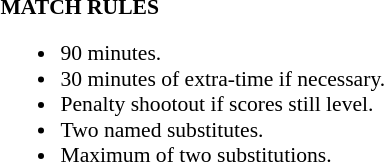<table width=100% style="font-size: 90%">
<tr>
<td width=50% valign=top><br><strong>MATCH RULES</strong><ul><li>90 minutes.</li><li>30 minutes of extra-time if necessary.</li><li>Penalty shootout if scores still level.</li><li>Two named substitutes.</li><li>Maximum of two substitutions.</li></ul></td>
</tr>
</table>
